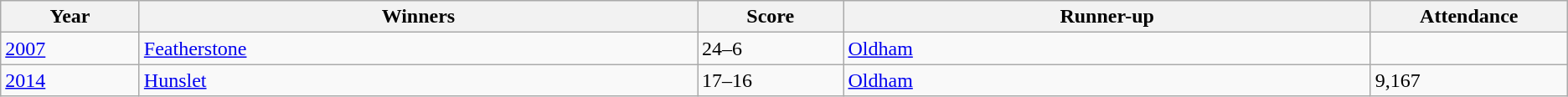<table class="wikitable">
<tr>
<th width=1%>Year</th>
<th width=5%>Winners</th>
<th width=1%>Score</th>
<th width=5%>Runner-up</th>
<th width=1%>Attendance</th>
</tr>
<tr>
<td><a href='#'>2007</a></td>
<td> <a href='#'>Featherstone</a></td>
<td>24–6</td>
<td> <a href='#'>Oldham</a></td>
<td></td>
</tr>
<tr>
<td><a href='#'>2014</a></td>
<td> <a href='#'>Hunslet</a></td>
<td>17–16</td>
<td> <a href='#'>Oldham</a></td>
<td>9,167</td>
</tr>
</table>
